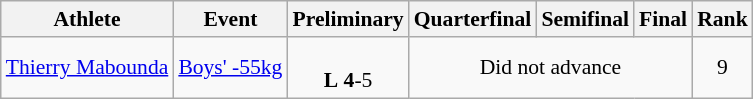<table class="wikitable" style="text-align:left; font-size:90%">
<tr>
<th>Athlete</th>
<th>Event</th>
<th>Preliminary</th>
<th>Quarterfinal</th>
<th>Semifinal</th>
<th>Final</th>
<th>Rank</th>
</tr>
<tr>
<td><a href='#'>Thierry Mabounda</a></td>
<td><a href='#'>Boys' -55kg</a></td>
<td align=center> <br> <strong>L</strong> <strong>4</strong>-5</td>
<td align=center colspan=3>Did not advance</td>
<td align=center>9</td>
</tr>
</table>
